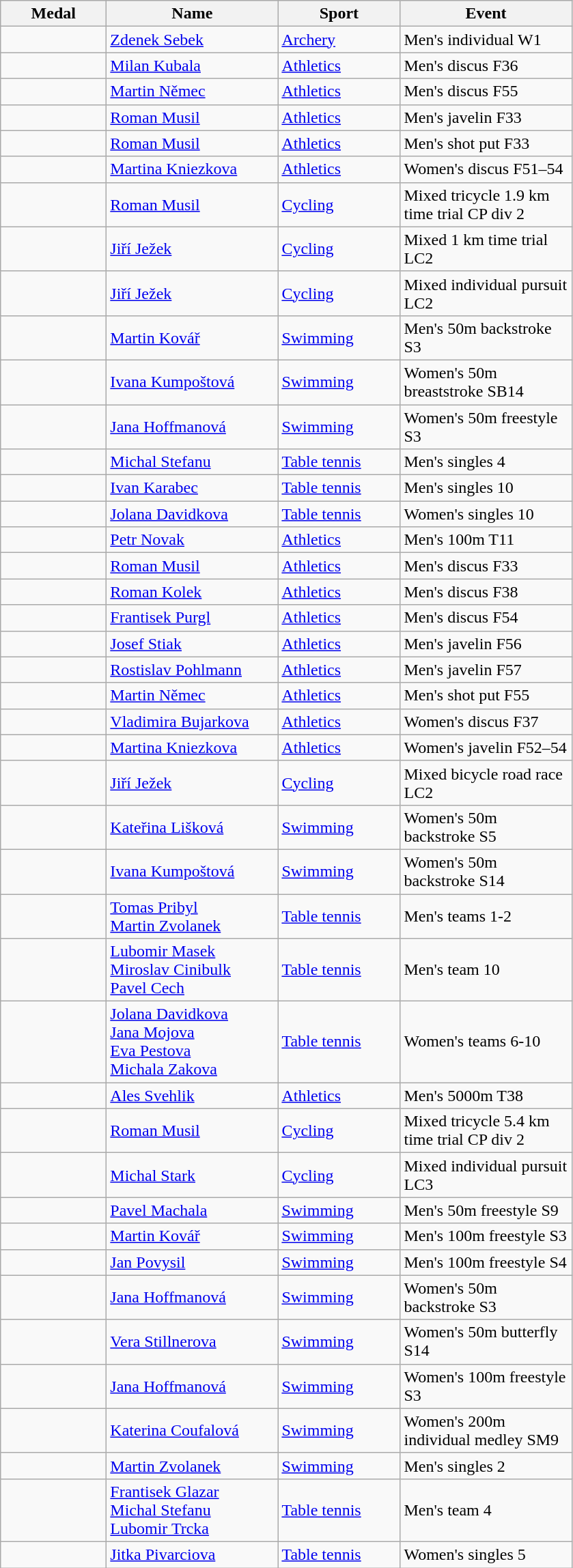<table class="wikitable">
<tr>
<th style="width:6em">Medal</th>
<th style="width:10em">Name</th>
<th style="width:7em">Sport</th>
<th style="width:10em">Event</th>
</tr>
<tr>
<td></td>
<td><a href='#'>Zdenek Sebek</a></td>
<td><a href='#'>Archery</a></td>
<td>Men's individual W1</td>
</tr>
<tr>
<td></td>
<td><a href='#'>Milan Kubala</a></td>
<td><a href='#'>Athletics</a></td>
<td>Men's discus F36</td>
</tr>
<tr>
<td></td>
<td><a href='#'>Martin Němec</a></td>
<td><a href='#'>Athletics</a></td>
<td>Men's discus F55</td>
</tr>
<tr>
<td></td>
<td><a href='#'>Roman Musil</a></td>
<td><a href='#'>Athletics</a></td>
<td>Men's javelin F33</td>
</tr>
<tr>
<td></td>
<td><a href='#'>Roman Musil</a></td>
<td><a href='#'>Athletics</a></td>
<td>Men's shot put F33</td>
</tr>
<tr>
<td></td>
<td><a href='#'>Martina Kniezkova</a></td>
<td><a href='#'>Athletics</a></td>
<td>Women's discus F51–54</td>
</tr>
<tr>
<td></td>
<td><a href='#'>Roman Musil</a></td>
<td><a href='#'>Cycling</a></td>
<td>Mixed tricycle 1.9 km time trial CP div 2</td>
</tr>
<tr>
<td></td>
<td><a href='#'>Jiří Ježek</a></td>
<td><a href='#'>Cycling</a></td>
<td>Mixed 1 km time trial LC2</td>
</tr>
<tr>
<td></td>
<td><a href='#'>Jiří Ježek</a></td>
<td><a href='#'>Cycling</a></td>
<td>Mixed individual pursuit LC2</td>
</tr>
<tr>
<td></td>
<td><a href='#'>Martin Kovář</a></td>
<td><a href='#'>Swimming</a></td>
<td>Men's 50m backstroke S3</td>
</tr>
<tr>
<td></td>
<td><a href='#'>Ivana Kumpoštová</a></td>
<td><a href='#'>Swimming</a></td>
<td>Women's 50m breaststroke SB14</td>
</tr>
<tr>
<td></td>
<td><a href='#'>Jana Hoffmanová</a></td>
<td><a href='#'>Swimming</a></td>
<td>Women's 50m freestyle S3</td>
</tr>
<tr>
<td></td>
<td><a href='#'>Michal Stefanu</a></td>
<td><a href='#'>Table tennis</a></td>
<td>Men's singles 4</td>
</tr>
<tr>
<td></td>
<td><a href='#'>Ivan Karabec</a></td>
<td><a href='#'>Table tennis</a></td>
<td>Men's singles 10</td>
</tr>
<tr>
<td></td>
<td><a href='#'>Jolana Davidkova</a></td>
<td><a href='#'>Table tennis</a></td>
<td>Women's singles 10</td>
</tr>
<tr>
<td></td>
<td><a href='#'>Petr Novak</a></td>
<td><a href='#'>Athletics</a></td>
<td>Men's 100m T11</td>
</tr>
<tr>
<td></td>
<td><a href='#'>Roman Musil</a></td>
<td><a href='#'>Athletics</a></td>
<td>Men's discus F33</td>
</tr>
<tr>
<td></td>
<td><a href='#'>Roman Kolek</a></td>
<td><a href='#'>Athletics</a></td>
<td>Men's discus F38</td>
</tr>
<tr>
<td></td>
<td><a href='#'>Frantisek Purgl</a></td>
<td><a href='#'>Athletics</a></td>
<td>Men's discus F54</td>
</tr>
<tr>
<td></td>
<td><a href='#'>Josef Stiak</a></td>
<td><a href='#'>Athletics</a></td>
<td>Men's javelin F56</td>
</tr>
<tr>
<td></td>
<td><a href='#'>Rostislav Pohlmann</a></td>
<td><a href='#'>Athletics</a></td>
<td>Men's javelin F57</td>
</tr>
<tr>
<td></td>
<td><a href='#'>Martin Němec</a></td>
<td><a href='#'>Athletics</a></td>
<td>Men's shot put F55</td>
</tr>
<tr>
<td></td>
<td><a href='#'>Vladimira Bujarkova</a></td>
<td><a href='#'>Athletics</a></td>
<td>Women's discus F37</td>
</tr>
<tr>
<td></td>
<td><a href='#'>Martina Kniezkova</a></td>
<td><a href='#'>Athletics</a></td>
<td>Women's javelin F52–54</td>
</tr>
<tr>
<td></td>
<td><a href='#'>Jiří Ježek</a></td>
<td><a href='#'>Cycling</a></td>
<td>Mixed bicycle road race LC2</td>
</tr>
<tr>
<td></td>
<td><a href='#'>Kateřina Lišková</a></td>
<td><a href='#'>Swimming</a></td>
<td>Women's 50m backstroke S5</td>
</tr>
<tr>
<td></td>
<td><a href='#'>Ivana Kumpoštová</a></td>
<td><a href='#'>Swimming</a></td>
<td>Women's 50m backstroke S14</td>
</tr>
<tr>
<td></td>
<td><a href='#'>Tomas Pribyl</a><br> <a href='#'>Martin Zvolanek</a></td>
<td><a href='#'>Table tennis</a></td>
<td>Men's teams 1-2</td>
</tr>
<tr>
<td></td>
<td><a href='#'>Lubomir Masek</a><br> <a href='#'>Miroslav Cinibulk</a><br> <a href='#'>Pavel Cech</a></td>
<td><a href='#'>Table tennis</a></td>
<td>Men's team 10</td>
</tr>
<tr>
<td></td>
<td><a href='#'>Jolana Davidkova</a><br> <a href='#'>Jana Mojova</a><br> <a href='#'>Eva Pestova</a><br> <a href='#'>Michala Zakova</a></td>
<td><a href='#'>Table tennis</a></td>
<td>Women's teams 6-10</td>
</tr>
<tr>
<td></td>
<td><a href='#'>Ales Svehlik</a></td>
<td><a href='#'>Athletics</a></td>
<td>Men's 5000m T38</td>
</tr>
<tr>
<td></td>
<td><a href='#'>Roman Musil</a></td>
<td><a href='#'>Cycling</a></td>
<td>Mixed tricycle 5.4 km time trial CP div 2</td>
</tr>
<tr>
<td></td>
<td><a href='#'>Michal Stark</a></td>
<td><a href='#'>Cycling</a></td>
<td>Mixed individual pursuit LC3</td>
</tr>
<tr>
<td></td>
<td><a href='#'>Pavel Machala</a></td>
<td><a href='#'>Swimming</a></td>
<td>Men's 50m freestyle S9</td>
</tr>
<tr>
<td></td>
<td><a href='#'>Martin Kovář</a></td>
<td><a href='#'>Swimming</a></td>
<td>Men's 100m freestyle S3</td>
</tr>
<tr>
<td></td>
<td><a href='#'>Jan Povysil</a></td>
<td><a href='#'>Swimming</a></td>
<td>Men's 100m freestyle S4</td>
</tr>
<tr>
<td></td>
<td><a href='#'>Jana Hoffmanová</a></td>
<td><a href='#'>Swimming</a></td>
<td>Women's 50m backstroke S3</td>
</tr>
<tr>
<td></td>
<td><a href='#'>Vera Stillnerova</a></td>
<td><a href='#'>Swimming</a></td>
<td>Women's 50m butterfly S14</td>
</tr>
<tr>
<td></td>
<td><a href='#'>Jana Hoffmanová</a></td>
<td><a href='#'>Swimming</a></td>
<td>Women's 100m freestyle S3</td>
</tr>
<tr>
<td></td>
<td><a href='#'>Katerina Coufalová</a></td>
<td><a href='#'>Swimming</a></td>
<td>Women's 200m individual medley SM9</td>
</tr>
<tr>
<td></td>
<td><a href='#'>Martin Zvolanek</a></td>
<td><a href='#'>Swimming</a></td>
<td>Men's singles 2</td>
</tr>
<tr>
<td></td>
<td><a href='#'>Frantisek Glazar</a><br> <a href='#'>Michal Stefanu</a><br> <a href='#'>Lubomir Trcka</a></td>
<td><a href='#'>Table tennis</a></td>
<td>Men's team 4</td>
</tr>
<tr>
<td></td>
<td><a href='#'>Jitka Pivarciova</a></td>
<td><a href='#'>Table tennis</a></td>
<td>Women's singles 5</td>
</tr>
</table>
